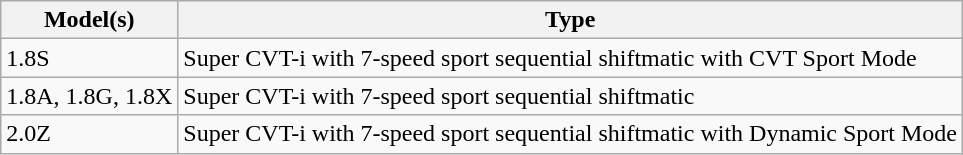<table class="wikitable">
<tr>
<th>Model(s)</th>
<th>Type</th>
</tr>
<tr>
<td>1.8S</td>
<td>Super CVT-i with 7-speed sport sequential shiftmatic with CVT Sport Mode</td>
</tr>
<tr>
<td>1.8A, 1.8G, 1.8X</td>
<td>Super CVT-i with 7-speed sport sequential shiftmatic</td>
</tr>
<tr>
<td>2.0Z</td>
<td>Super CVT-i with 7-speed sport sequential shiftmatic with Dynamic Sport Mode</td>
</tr>
</table>
